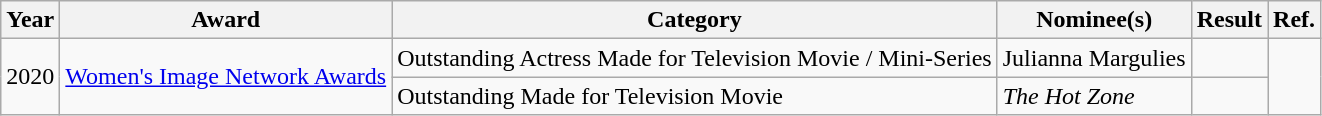<table class="wikitable">
<tr>
<th>Year</th>
<th>Award</th>
<th>Category</th>
<th>Nominee(s)</th>
<th>Result</th>
<th>Ref.</th>
</tr>
<tr>
<td rowspan="2">2020</td>
<td rowspan="2"><a href='#'>Women's Image Network Awards</a></td>
<td>Outstanding Actress Made for Television Movie / Mini-Series</td>
<td>Julianna Margulies</td>
<td></td>
<td rowspan="2" style="text-align:center;"></td>
</tr>
<tr>
<td>Outstanding Made for Television Movie</td>
<td><em>The Hot Zone</em></td>
<td></td>
</tr>
</table>
